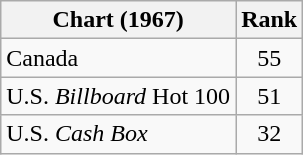<table class="wikitable sortable">
<tr>
<th align="left">Chart (1967)</th>
<th style="text-align:center;">Rank</th>
</tr>
<tr>
<td>Canada </td>
<td style="text-align:center;">55</td>
</tr>
<tr>
<td>U.S. <em>Billboard</em> Hot 100 </td>
<td style="text-align:center;">51</td>
</tr>
<tr>
<td>U.S. <em>Cash Box</em> </td>
<td style="text-align:center;">32</td>
</tr>
</table>
